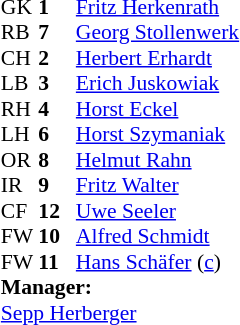<table style="font-size:90%; margin:0.2em auto;" cellspacing="0" cellpadding="0">
<tr>
<th width="25"></th>
<th width="25"></th>
</tr>
<tr>
<td>GK</td>
<td><strong>1</strong></td>
<td><a href='#'>Fritz Herkenrath</a></td>
</tr>
<tr>
<td>RB</td>
<td><strong>7</strong></td>
<td><a href='#'>Georg Stollenwerk</a></td>
</tr>
<tr>
<td>CH</td>
<td><strong>2</strong></td>
<td><a href='#'>Herbert Erhardt</a></td>
</tr>
<tr>
<td>LB</td>
<td><strong>3</strong></td>
<td><a href='#'>Erich Juskowiak</a></td>
</tr>
<tr>
<td>RH</td>
<td><strong>4</strong></td>
<td><a href='#'>Horst Eckel</a></td>
</tr>
<tr>
<td>LH</td>
<td><strong>6</strong></td>
<td><a href='#'>Horst Szymaniak</a></td>
</tr>
<tr>
<td>OR</td>
<td><strong>8</strong></td>
<td><a href='#'>Helmut Rahn</a></td>
</tr>
<tr>
<td>IR</td>
<td><strong>9</strong></td>
<td><a href='#'>Fritz Walter</a></td>
</tr>
<tr>
<td>CF</td>
<td><strong>12</strong></td>
<td><a href='#'>Uwe Seeler</a></td>
</tr>
<tr>
<td>FW</td>
<td><strong>10</strong></td>
<td><a href='#'>Alfred Schmidt</a></td>
</tr>
<tr>
<td>FW</td>
<td><strong>11</strong></td>
<td><a href='#'>Hans Schäfer</a> (<a href='#'>c</a>)</td>
</tr>
<tr>
<td colspan=3><strong>Manager:</strong></td>
</tr>
<tr>
<td colspan=4><a href='#'>Sepp Herberger</a></td>
</tr>
</table>
